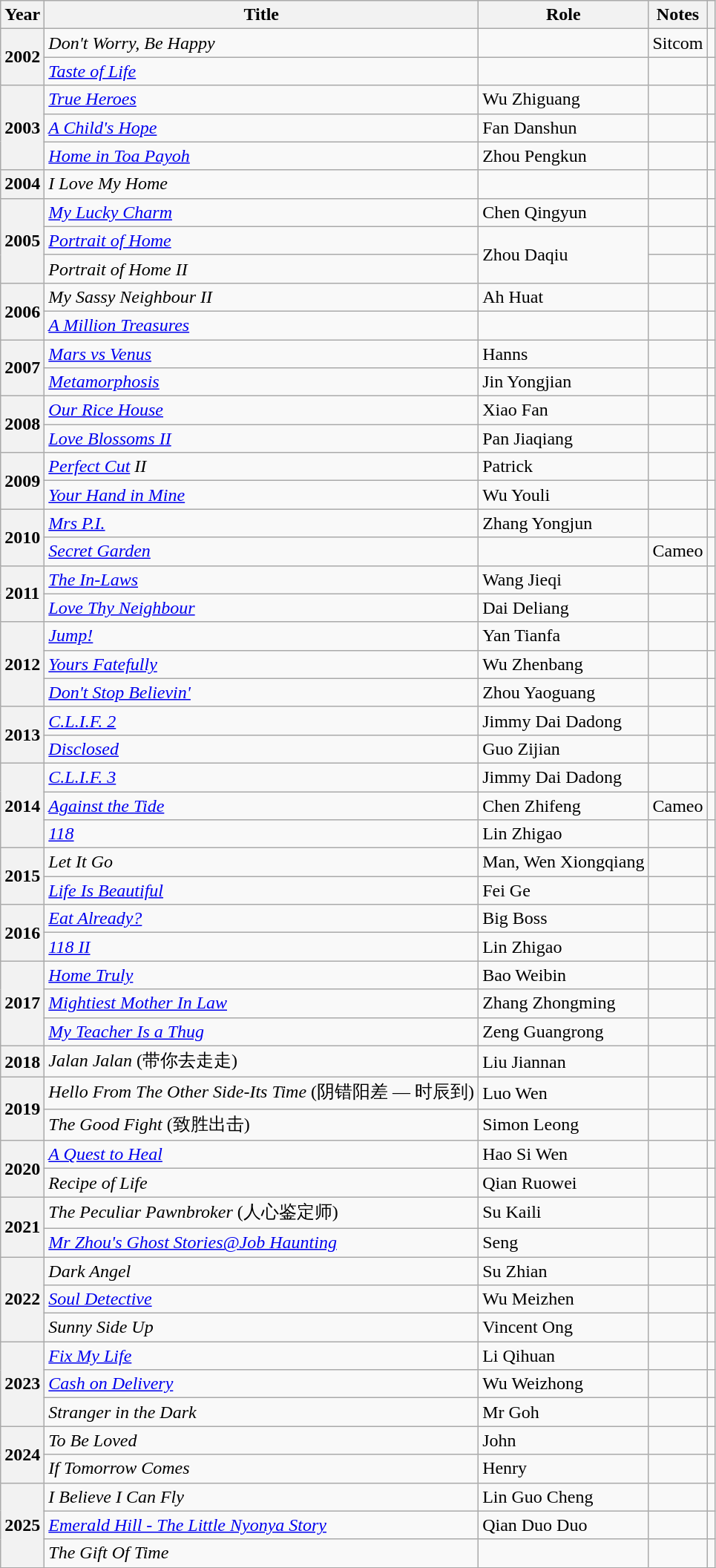<table class="wikitable sortable plainrowheaders">
<tr>
<th scope="col">Year</th>
<th scope="col">Title</th>
<th scope="col">Role</th>
<th scope="col" class="unsortable">Notes</th>
<th scope="col" class="unsortable"></th>
</tr>
<tr>
<th scope="row" rowspan="2">2002</th>
<td><em>Don't Worry, Be Happy</em></td>
<td></td>
<td>Sitcom</td>
<td></td>
</tr>
<tr>
<td><em><a href='#'>Taste of Life</a></em></td>
<td></td>
<td></td>
<td></td>
</tr>
<tr>
<th scope="row" rowspan="3">2003</th>
<td><em><a href='#'>True Heroes</a></em></td>
<td>Wu Zhiguang</td>
<td></td>
<td></td>
</tr>
<tr>
<td><em><a href='#'>A Child's Hope</a></em></td>
<td>Fan Danshun</td>
<td></td>
<td></td>
</tr>
<tr>
<td><em><a href='#'>Home in Toa Payoh</a></em></td>
<td>Zhou Pengkun</td>
<td></td>
<td></td>
</tr>
<tr>
<th scope="row">2004</th>
<td><em>I Love My Home</em></td>
<td></td>
<td></td>
<td></td>
</tr>
<tr>
<th scope="row" rowspan="3">2005</th>
<td><em><a href='#'>My Lucky Charm</a></em></td>
<td>Chen Qingyun</td>
<td></td>
<td></td>
</tr>
<tr>
<td><em><a href='#'>Portrait of Home</a></em></td>
<td rowspan="2">Zhou Daqiu</td>
<td></td>
<td></td>
</tr>
<tr>
<td><em>Portrait of Home II</em></td>
<td></td>
<td></td>
</tr>
<tr>
<th scope="row" rowspan="2">2006</th>
<td><em>My Sassy Neighbour II</em></td>
<td>Ah Huat</td>
<td></td>
<td></td>
</tr>
<tr>
<td><em><a href='#'>A Million Treasures</a></em></td>
<td></td>
<td></td>
<td></td>
</tr>
<tr>
<th scope="row" rowspan="2">2007</th>
<td><em><a href='#'>Mars vs Venus</a></em></td>
<td>Hanns</td>
<td></td>
<td></td>
</tr>
<tr>
<td><em><a href='#'>Metamorphosis</a></em></td>
<td>Jin Yongjian</td>
<td></td>
<td></td>
</tr>
<tr>
<th scope="row" rowspan="2">2008</th>
<td><em><a href='#'>Our Rice House</a></em></td>
<td>Xiao Fan</td>
<td></td>
<td></td>
</tr>
<tr>
<td><em><a href='#'>Love Blossoms II</a></em></td>
<td>Pan Jiaqiang</td>
<td></td>
<td></td>
</tr>
<tr>
<th scope="row" rowspan="2">2009</th>
<td><em><a href='#'>Perfect Cut</a> II</em></td>
<td>Patrick</td>
<td></td>
<td></td>
</tr>
<tr>
<td><em><a href='#'>Your Hand in Mine</a></em></td>
<td>Wu Youli</td>
<td></td>
<td></td>
</tr>
<tr>
<th scope="row" rowspan="2">2010</th>
<td><em><a href='#'>Mrs P.I.</a></em></td>
<td>Zhang Yongjun</td>
<td></td>
<td></td>
</tr>
<tr>
<td><em><a href='#'>Secret Garden</a></em></td>
<td></td>
<td>Cameo</td>
<td></td>
</tr>
<tr>
<th scope="row" rowspan="2">2011</th>
<td><em><a href='#'>The In-Laws</a></em></td>
<td>Wang Jieqi</td>
<td></td>
<td></td>
</tr>
<tr>
<td><em><a href='#'>Love Thy Neighbour</a></em></td>
<td>Dai Deliang</td>
<td></td>
<td></td>
</tr>
<tr>
<th scope="row" rowspan="3">2012</th>
<td><em><a href='#'>Jump!</a></em></td>
<td>Yan Tianfa</td>
<td></td>
<td></td>
</tr>
<tr>
<td><em><a href='#'>Yours Fatefully</a></em></td>
<td>Wu Zhenbang</td>
<td></td>
<td></td>
</tr>
<tr>
<td><em><a href='#'>Don't Stop Believin'</a></em></td>
<td>Zhou Yaoguang</td>
<td></td>
<td></td>
</tr>
<tr>
<th scope="row" rowspan="2">2013</th>
<td><em><a href='#'>C.L.I.F. 2</a></em></td>
<td>Jimmy Dai Dadong</td>
<td></td>
<td></td>
</tr>
<tr>
<td><em><a href='#'>Disclosed</a></em></td>
<td>Guo Zijian</td>
<td></td>
<td></td>
</tr>
<tr>
<th scope="row" rowspan="3">2014</th>
<td><em><a href='#'>C.L.I.F. 3</a></em></td>
<td>Jimmy Dai Dadong</td>
<td></td>
<td></td>
</tr>
<tr>
<td><em><a href='#'>Against the Tide</a></em></td>
<td>Chen Zhifeng</td>
<td>Cameo</td>
<td></td>
</tr>
<tr>
<td><em><a href='#'>118</a></em></td>
<td>Lin Zhigao</td>
<td></td>
<td></td>
</tr>
<tr>
<th scope="row" rowspan="2">2015</th>
<td><em>Let It Go</em></td>
<td>Man, Wen Xiongqiang</td>
<td></td>
<td></td>
</tr>
<tr>
<td><em><a href='#'>Life Is Beautiful</a></em></td>
<td>Fei Ge</td>
<td></td>
<td></td>
</tr>
<tr>
<th scope="row" rowspan="2">2016</th>
<td><em><a href='#'>Eat Already?</a></em></td>
<td>Big Boss</td>
<td></td>
<td></td>
</tr>
<tr>
<td><em><a href='#'>118 II</a></em></td>
<td>Lin Zhigao</td>
<td></td>
<td></td>
</tr>
<tr>
<th scope="row" rowspan="3">2017</th>
<td><em><a href='#'>Home Truly</a></em></td>
<td>Bao Weibin</td>
<td></td>
<td></td>
</tr>
<tr>
<td><em><a href='#'>Mightiest Mother In Law</a></em></td>
<td>Zhang Zhongming</td>
<td></td>
<td></td>
</tr>
<tr>
<td><em> <a href='#'>My Teacher Is a Thug</a></em></td>
<td>Zeng Guangrong</td>
<td></td>
<td></td>
</tr>
<tr>
<th scope="row">2018</th>
<td><em>Jalan Jalan</em> (带你去走走)</td>
<td>Liu Jiannan</td>
<td></td>
<td></td>
</tr>
<tr>
<th scope="row" rowspan="2">2019</th>
<td><em>Hello From The Other Side-Its Time</em> (阴错阳差 — 时辰到)</td>
<td>Luo Wen</td>
<td></td>
<td></td>
</tr>
<tr>
<td><em>The Good Fight</em> (致胜出击)</td>
<td>Simon Leong</td>
<td></td>
<td></td>
</tr>
<tr>
<th scope="row" rowspan="2">2020</th>
<td><em><a href='#'>A Quest to Heal</a></em></td>
<td>Hao Si Wen</td>
<td></td>
<td></td>
</tr>
<tr>
<td><em>Recipe of Life</em></td>
<td>Qian Ruowei</td>
<td></td>
<td></td>
</tr>
<tr>
<th scope="row" rowspan="2">2021</th>
<td><em>The Peculiar Pawnbroker</em> (人心鉴定师)</td>
<td>Su Kaili</td>
<td></td>
<td></td>
</tr>
<tr>
<td><em><a href='#'>Mr Zhou's Ghost Stories@Job Haunting</a></em></td>
<td>Seng</td>
<td></td>
<td></td>
</tr>
<tr>
<th scope="row" rowspan="3">2022</th>
<td><em>Dark Angel</em></td>
<td>Su Zhian</td>
<td></td>
<td></td>
</tr>
<tr>
<td><em><a href='#'>Soul Detective</a></em></td>
<td>Wu Meizhen</td>
<td></td>
<td></td>
</tr>
<tr>
<td><em> Sunny Side Up </em></td>
<td>Vincent Ong</td>
<td></td>
<td></td>
</tr>
<tr>
<th scope="row" rowspan="3">2023</th>
<td><em><a href='#'>Fix My Life</a></em></td>
<td>Li Qihuan</td>
<td></td>
<td></td>
</tr>
<tr>
<td><em><a href='#'>Cash on Delivery</a></em></td>
<td>Wu Weizhong</td>
<td></td>
<td></td>
</tr>
<tr>
<td><em>Stranger in the Dark</em></td>
<td>Mr Goh</td>
<td></td>
<td></td>
</tr>
<tr>
<th scope="row" rowspan="2">2024</th>
<td><em>To Be Loved</em></td>
<td>John</td>
<td></td>
<td></td>
</tr>
<tr>
<td><em>If Tomorrow Comes</em></td>
<td>Henry</td>
<td></td>
<td></td>
</tr>
<tr>
<th scope="row" rowspan="3">2025</th>
<td><em>I Believe I Can Fly</em></td>
<td>Lin Guo Cheng</td>
<td></td>
<td></td>
</tr>
<tr>
<td><em><a href='#'>Emerald Hill - The Little Nyonya Story</a></em></td>
<td>Qian Duo Duo</td>
<td></td>
<td></td>
</tr>
<tr>
<td><em>The Gift Of Time</em></td>
<td></td>
<td></td>
<td></td>
</tr>
</table>
